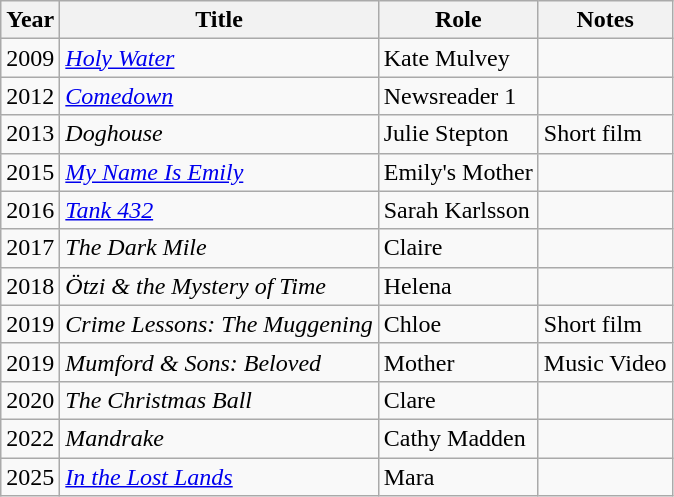<table class="wikitable">
<tr>
<th>Year</th>
<th>Title</th>
<th>Role</th>
<th>Notes</th>
</tr>
<tr>
<td>2009</td>
<td><em><a href='#'>Holy Water</a></em></td>
<td>Kate Mulvey</td>
<td></td>
</tr>
<tr>
<td>2012</td>
<td><em><a href='#'>Comedown</a></em></td>
<td>Newsreader 1</td>
<td></td>
</tr>
<tr>
<td>2013</td>
<td><em>Doghouse</em></td>
<td>Julie Stepton</td>
<td>Short film</td>
</tr>
<tr>
<td>2015</td>
<td><em><a href='#'>My Name Is Emily</a></em></td>
<td>Emily's Mother</td>
<td></td>
</tr>
<tr>
<td>2016</td>
<td><em><a href='#'>Tank 432</a></em></td>
<td>Sarah Karlsson</td>
<td></td>
</tr>
<tr>
<td>2017</td>
<td><em>The Dark Mile</em></td>
<td>Claire</td>
<td></td>
</tr>
<tr>
<td>2018</td>
<td><em>Ötzi & the Mystery of Time</em></td>
<td>Helena</td>
<td></td>
</tr>
<tr>
<td>2019</td>
<td><em>Crime Lessons: The Muggening</em></td>
<td>Chloe</td>
<td>Short film</td>
</tr>
<tr>
<td>2019</td>
<td><em>Mumford & Sons: Beloved</em></td>
<td>Mother</td>
<td>Music Video</td>
</tr>
<tr>
<td>2020</td>
<td><em>The Christmas Ball</em></td>
<td>Clare</td>
<td></td>
</tr>
<tr>
<td>2022</td>
<td><em>Mandrake</em></td>
<td>Cathy Madden</td>
<td></td>
</tr>
<tr>
<td>2025</td>
<td><em><a href='#'>In the Lost Lands</a></em></td>
<td>Mara</td>
<td></td>
</tr>
</table>
